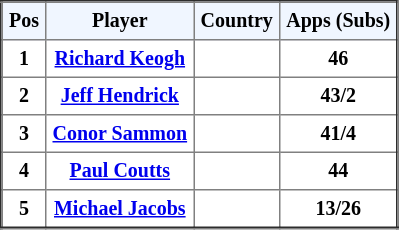<table border="2" cellpadding="4" style="border-collapse:collapse; text-align:center; font-size:smaller;">
<tr style="background:#f0f6ff;">
<th><strong>Pos</strong></th>
<th><strong>Player</strong></th>
<th><strong>Country</strong></th>
<th><strong>Apps (Subs)</strong></th>
</tr>
<tr bgcolor="">
<th>1</th>
<th><a href='#'>Richard Keogh</a></th>
<th></th>
<th>46</th>
</tr>
<tr bgcolor="">
<th>2</th>
<th><a href='#'>Jeff Hendrick</a></th>
<th></th>
<th>43/2</th>
</tr>
<tr bgcolor="">
<th>3</th>
<th><a href='#'>Conor Sammon</a></th>
<th></th>
<th>41/4</th>
</tr>
<tr bgcolor="">
<th>4</th>
<th><a href='#'>Paul Coutts</a></th>
<th></th>
<th>44</th>
</tr>
<tr bgcolor="">
<th>5</th>
<th><a href='#'>Michael Jacobs</a></th>
<th></th>
<th>13/26</th>
</tr>
</table>
